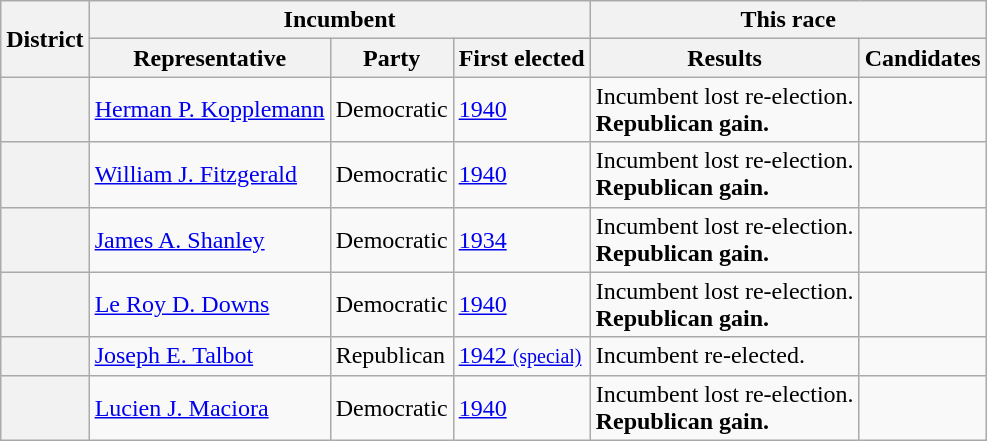<table class=wikitable>
<tr>
<th rowspan=2>District</th>
<th colspan=3>Incumbent</th>
<th colspan=2>This race</th>
</tr>
<tr>
<th>Representative</th>
<th>Party</th>
<th>First elected</th>
<th>Results</th>
<th>Candidates</th>
</tr>
<tr>
<th></th>
<td><a href='#'>Herman P. Kopplemann</a></td>
<td>Democratic</td>
<td><a href='#'>1940</a></td>
<td>Incumbent lost re-election.<br><strong>Republican gain.</strong></td>
<td nowrap></td>
</tr>
<tr>
<th></th>
<td><a href='#'>William J. Fitzgerald</a></td>
<td>Democratic</td>
<td><a href='#'>1940</a></td>
<td>Incumbent lost re-election.<br><strong>Republican gain.</strong></td>
<td nowrap></td>
</tr>
<tr>
<th></th>
<td><a href='#'>James A. Shanley</a></td>
<td>Democratic</td>
<td><a href='#'>1934</a></td>
<td>Incumbent lost re-election.<br><strong>Republican gain.</strong></td>
<td nowrap></td>
</tr>
<tr>
<th></th>
<td><a href='#'>Le Roy D. Downs</a></td>
<td>Democratic</td>
<td><a href='#'>1940</a></td>
<td>Incumbent lost re-election.<br><strong>Republican gain.</strong></td>
<td nowrap></td>
</tr>
<tr>
<th></th>
<td><a href='#'>Joseph E. Talbot</a></td>
<td>Republican</td>
<td><a href='#'>1942 <small>(special)</small></a></td>
<td>Incumbent re-elected.</td>
<td nowrap></td>
</tr>
<tr>
<th></th>
<td><a href='#'>Lucien J. Maciora</a></td>
<td>Democratic</td>
<td><a href='#'>1940</a></td>
<td>Incumbent lost re-election.<br><strong>Republican gain.</strong></td>
<td nowrap></td>
</tr>
</table>
